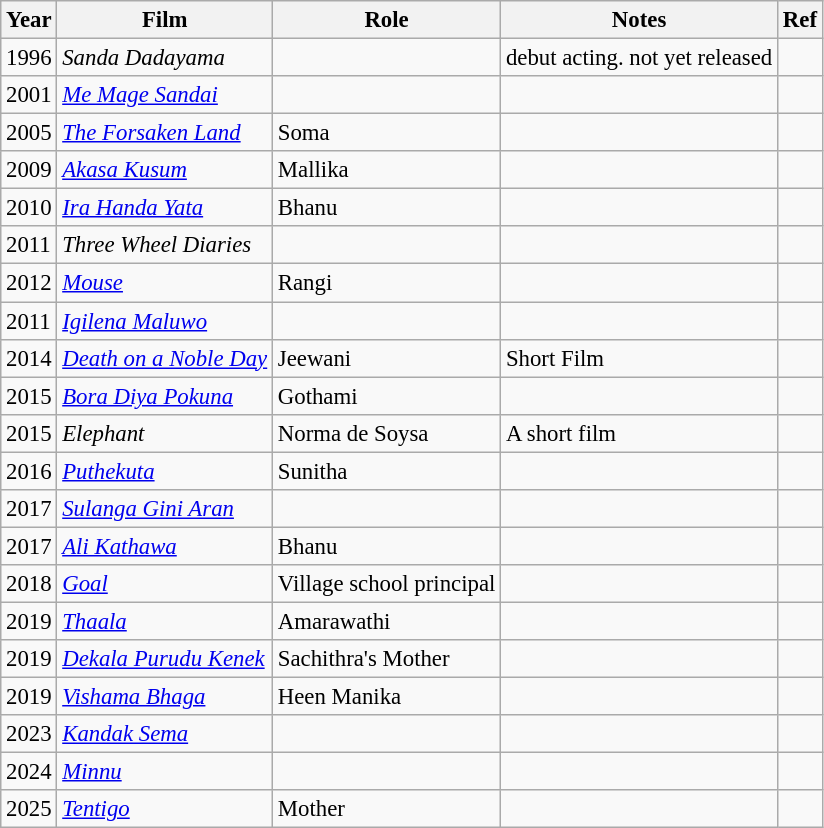<table class="wikitable" style="font-size:95%;">
<tr>
<th>Year</th>
<th>Film</th>
<th>Role</th>
<th>Notes</th>
<th>Ref</th>
</tr>
<tr>
<td>1996</td>
<td><em>Sanda Dadayama</em></td>
<td></td>
<td>debut acting. not yet released</td>
<td></td>
</tr>
<tr>
<td>2001</td>
<td><em><a href='#'>Me Mage Sandai</a></em></td>
<td></td>
<td></td>
<td></td>
</tr>
<tr>
<td>2005</td>
<td><em><a href='#'>The Forsaken Land</a></em></td>
<td>Soma</td>
<td></td>
<td></td>
</tr>
<tr>
<td>2009</td>
<td><em><a href='#'>Akasa Kusum</a></em></td>
<td>Mallika</td>
<td></td>
<td></td>
</tr>
<tr>
<td>2010</td>
<td><em><a href='#'>Ira Handa Yata</a></em></td>
<td>Bhanu</td>
<td></td>
<td></td>
</tr>
<tr>
<td>2011</td>
<td><em>Three Wheel Diaries</em></td>
<td></td>
<td></td>
<td></td>
</tr>
<tr>
<td>2012</td>
<td><em><a href='#'>Mouse</a></em></td>
<td>Rangi</td>
<td></td>
<td></td>
</tr>
<tr>
<td>2011</td>
<td><em><a href='#'>Igilena Maluwo</a></em></td>
<td></td>
<td></td>
<td></td>
</tr>
<tr>
<td>2014</td>
<td><em><a href='#'>Death on a Noble Day</a></em></td>
<td>Jeewani</td>
<td>Short Film</td>
<td></td>
</tr>
<tr>
<td>2015</td>
<td><em><a href='#'>Bora Diya Pokuna</a></em></td>
<td>Gothami</td>
<td></td>
<td></td>
</tr>
<tr>
<td>2015</td>
<td><em>Elephant</em></td>
<td>Norma de Soysa</td>
<td>A short film</td>
<td></td>
</tr>
<tr>
<td>2016</td>
<td><em><a href='#'>Puthekuta</a></em></td>
<td>Sunitha</td>
<td></td>
<td></td>
</tr>
<tr>
<td>2017</td>
<td><em><a href='#'>Sulanga Gini Aran</a></em></td>
<td></td>
<td></td>
<td></td>
</tr>
<tr>
<td>2017</td>
<td><em><a href='#'>Ali Kathawa</a></em></td>
<td>Bhanu</td>
<td></td>
<td></td>
</tr>
<tr>
<td>2018</td>
<td><em><a href='#'>Goal</a></em></td>
<td>Village school principal</td>
<td></td>
<td></td>
</tr>
<tr>
<td>2019</td>
<td><em><a href='#'>Thaala</a></em></td>
<td>Amarawathi</td>
<td></td>
<td></td>
</tr>
<tr>
<td>2019</td>
<td><em><a href='#'>Dekala Purudu Kenek</a></em></td>
<td>Sachithra's Mother</td>
<td></td>
<td></td>
</tr>
<tr>
<td>2019</td>
<td><em><a href='#'>Vishama Bhaga</a></em></td>
<td>Heen Manika</td>
<td></td>
<td></td>
</tr>
<tr>
<td>2023</td>
<td><em><a href='#'>Kandak Sema</a></em></td>
<td></td>
<td></td>
<td></td>
</tr>
<tr>
<td>2024</td>
<td><em><a href='#'>Minnu</a></em></td>
<td></td>
<td></td>
<td></td>
</tr>
<tr>
<td>2025</td>
<td><em><a href='#'>Tentigo</a></em></td>
<td>Mother</td>
<td></td>
<td></td>
</tr>
</table>
